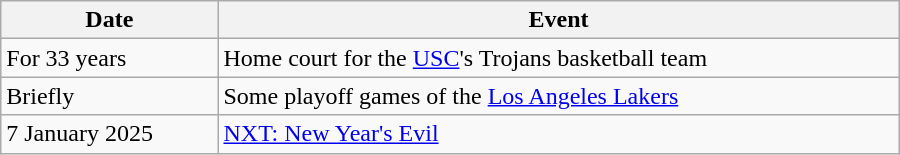<table class="wikitable" width="600">
<tr>
<th>Date</th>
<th>Event</th>
</tr>
<tr>
<td>For 33 years</td>
<td>Home court for the <a href='#'>USC</a>'s Trojans basketball team</td>
</tr>
<tr>
<td>Briefly</td>
<td>Some playoff games of the <a href='#'>Los Angeles Lakers</a></td>
</tr>
<tr>
<td>7 January 2025</td>
<td><a href='#'>NXT: New Year's Evil</a></td>
</tr>
</table>
